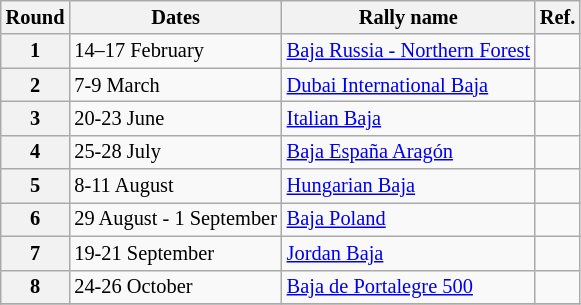<table class="wikitable" style="font-size: 85%">
<tr>
<th>Round</th>
<th>Dates</th>
<th>Rally name</th>
<th>Ref.</th>
</tr>
<tr>
<th>1</th>
<td>14–17 February</td>
<td> <a href='#'>Baja Russia - Northern Forest</a></td>
<td></td>
</tr>
<tr>
<th>2</th>
<td>7-9 March</td>
<td> <a href='#'>Dubai International Baja</a></td>
<td></td>
</tr>
<tr>
<th>3</th>
<td>20-23 June</td>
<td> <a href='#'>Italian Baja</a></td>
<td></td>
</tr>
<tr>
<th>4</th>
<td>25-28 July</td>
<td> <a href='#'>Baja España Aragón</a></td>
<td></td>
</tr>
<tr>
<th>5</th>
<td>8-11 August</td>
<td> <a href='#'>Hungarian Baja</a></td>
<td></td>
</tr>
<tr>
<th>6</th>
<td>29 August - 1 September</td>
<td> <a href='#'>Baja Poland</a></td>
<td></td>
</tr>
<tr>
<th>7</th>
<td>19-21 September</td>
<td> <a href='#'>Jordan Baja</a></td>
<td></td>
</tr>
<tr>
<th>8</th>
<td>24-26 October</td>
<td> <a href='#'>Baja de Portalegre 500</a></td>
<td></td>
</tr>
<tr>
</tr>
</table>
